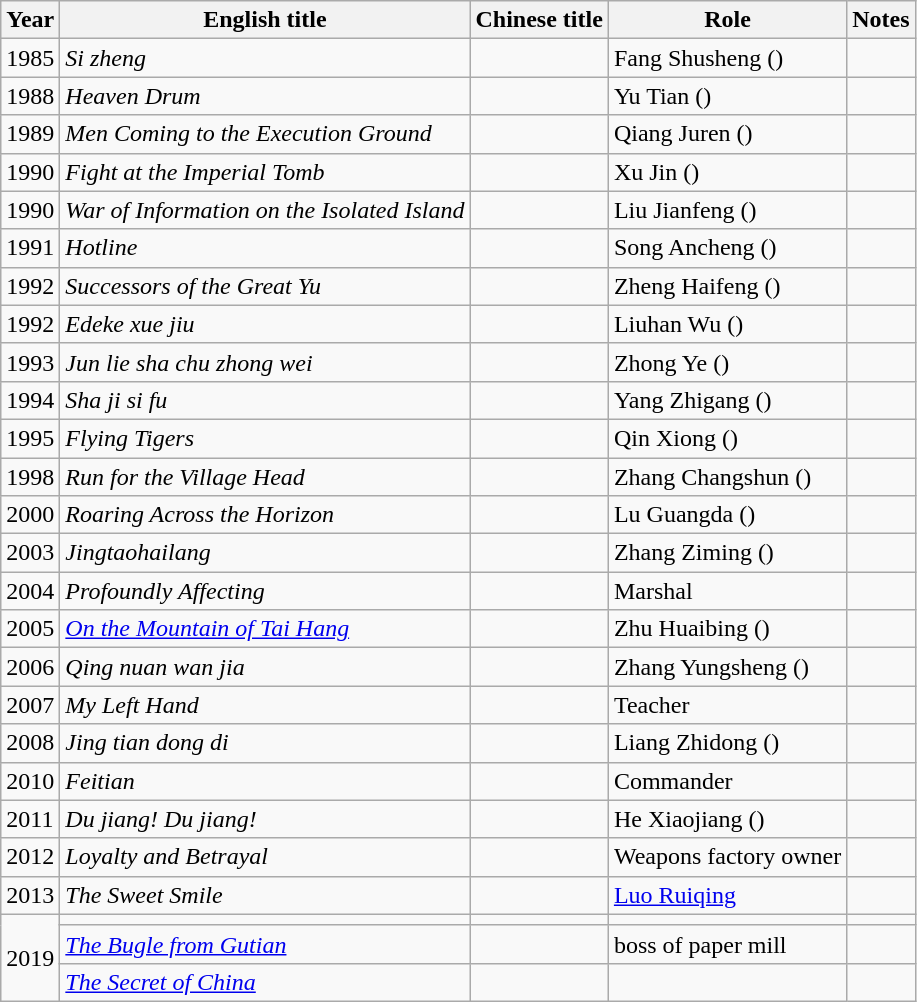<table class="wikitable">
<tr>
<th>Year</th>
<th>English title</th>
<th>Chinese title</th>
<th>Role</th>
<th>Notes</th>
</tr>
<tr>
<td>1985</td>
<td><em>Si zheng</em></td>
<td></td>
<td>Fang Shusheng ()</td>
<td></td>
</tr>
<tr>
<td>1988</td>
<td><em>Heaven Drum</em></td>
<td></td>
<td>Yu Tian ()</td>
<td></td>
</tr>
<tr>
<td>1989</td>
<td><em>Men Coming to the Execution Ground</em></td>
<td></td>
<td>Qiang Juren ()</td>
<td></td>
</tr>
<tr>
<td>1990</td>
<td><em>Fight at the Imperial Tomb</em></td>
<td></td>
<td>Xu Jin ()</td>
<td></td>
</tr>
<tr>
<td>1990</td>
<td><em>War of Information on the Isolated Island</em></td>
<td></td>
<td>Liu Jianfeng ()</td>
<td></td>
</tr>
<tr>
<td>1991</td>
<td><em>Hotline</em></td>
<td></td>
<td>Song Ancheng ()</td>
<td></td>
</tr>
<tr>
<td>1992</td>
<td><em>Successors of the Great Yu</em></td>
<td></td>
<td>Zheng Haifeng ()</td>
<td></td>
</tr>
<tr>
<td>1992</td>
<td><em>Edeke xue jiu</em></td>
<td></td>
<td>Liuhan Wu ()</td>
<td></td>
</tr>
<tr>
<td>1993</td>
<td><em>Jun lie sha chu zhong wei</em></td>
<td></td>
<td>Zhong Ye ()</td>
<td></td>
</tr>
<tr>
<td>1994</td>
<td><em>Sha ji si fu</em></td>
<td></td>
<td>Yang Zhigang ()</td>
<td></td>
</tr>
<tr>
<td>1995</td>
<td><em>Flying Tigers</em></td>
<td></td>
<td>Qin Xiong ()</td>
<td></td>
</tr>
<tr>
<td>1998</td>
<td><em>Run for the Village Head</em></td>
<td></td>
<td>Zhang Changshun ()</td>
<td></td>
</tr>
<tr>
<td>2000</td>
<td><em>Roaring Across the Horizon</em></td>
<td></td>
<td>Lu Guangda ()</td>
<td></td>
</tr>
<tr>
<td>2003</td>
<td><em>Jingtaohailang</em></td>
<td></td>
<td>Zhang Ziming ()</td>
<td></td>
</tr>
<tr>
<td>2004</td>
<td><em>Profoundly Affecting</em></td>
<td></td>
<td>Marshal</td>
<td></td>
</tr>
<tr>
<td>2005</td>
<td><em><a href='#'>On the Mountain of Tai Hang</a></em></td>
<td></td>
<td>Zhu Huaibing ()</td>
<td></td>
</tr>
<tr>
<td>2006</td>
<td><em>Qing nuan wan jia</em></td>
<td></td>
<td>Zhang Yungsheng ()</td>
<td></td>
</tr>
<tr>
<td>2007</td>
<td><em>My Left Hand</em></td>
<td></td>
<td>Teacher</td>
<td></td>
</tr>
<tr>
<td>2008</td>
<td><em>Jing tian dong di</em></td>
<td></td>
<td>Liang Zhidong ()</td>
<td></td>
</tr>
<tr>
<td>2010</td>
<td><em>Feitian</em></td>
<td></td>
<td>Commander</td>
<td></td>
</tr>
<tr>
<td>2011</td>
<td><em>Du jiang! Du jiang!</em></td>
<td></td>
<td>He Xiaojiang ()</td>
<td></td>
</tr>
<tr>
<td>2012</td>
<td><em>Loyalty and Betrayal</em></td>
<td></td>
<td>Weapons factory owner</td>
<td></td>
</tr>
<tr>
<td>2013</td>
<td><em>The Sweet Smile</em></td>
<td></td>
<td><a href='#'>Luo Ruiqing</a></td>
<td></td>
</tr>
<tr>
<td rowspan=3>2019</td>
<td></td>
<td></td>
<td></td>
<td></td>
</tr>
<tr>
<td><em><a href='#'>The Bugle from Gutian</a></em></td>
<td></td>
<td>boss of paper mill</td>
<td></td>
</tr>
<tr>
<td><em><a href='#'>The Secret of China</a></em></td>
<td></td>
<td></td>
<td></td>
</tr>
</table>
